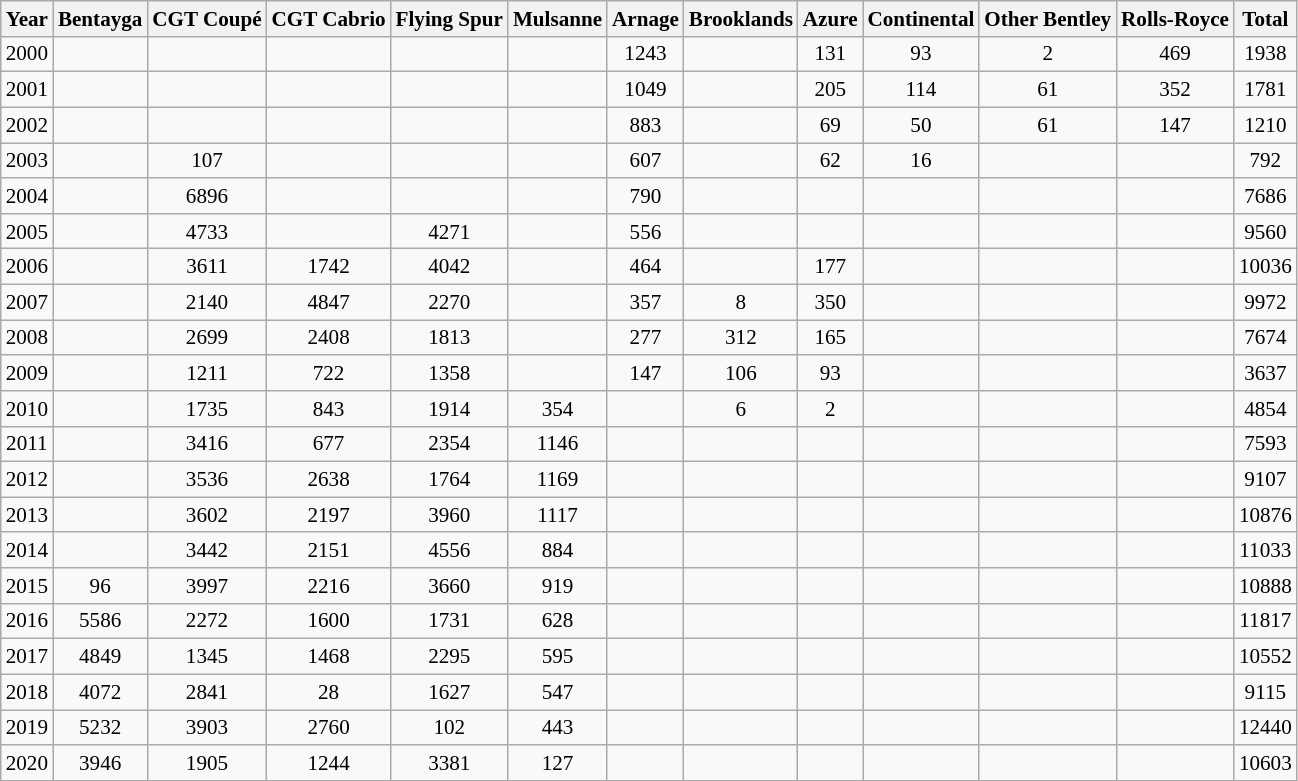<table class="wikitable" style="text-align:center; font-size:88%">
<tr>
<th>Year</th>
<th>Bentayga</th>
<th>CGT Coupé</th>
<th>CGT Cabrio</th>
<th>Flying Spur</th>
<th>Mulsanne</th>
<th>Arnage</th>
<th>Brooklands</th>
<th>Azure</th>
<th>Continental</th>
<th>Other Bentley</th>
<th>Rolls-Royce</th>
<th>Total</th>
</tr>
<tr>
<td>2000</td>
<td></td>
<td></td>
<td></td>
<td></td>
<td></td>
<td>1243</td>
<td></td>
<td>131</td>
<td>93</td>
<td>2</td>
<td>469</td>
<td>1938</td>
</tr>
<tr>
<td>2001</td>
<td></td>
<td></td>
<td></td>
<td></td>
<td></td>
<td>1049</td>
<td></td>
<td>205</td>
<td>114</td>
<td>61</td>
<td>352</td>
<td>1781</td>
</tr>
<tr>
<td>2002</td>
<td></td>
<td></td>
<td></td>
<td></td>
<td></td>
<td>883</td>
<td></td>
<td>69</td>
<td>50</td>
<td>61</td>
<td>147</td>
<td>1210</td>
</tr>
<tr>
<td>2003</td>
<td></td>
<td>107</td>
<td></td>
<td></td>
<td></td>
<td>607</td>
<td></td>
<td>62</td>
<td>16</td>
<td></td>
<td></td>
<td>792</td>
</tr>
<tr>
<td>2004</td>
<td></td>
<td>6896</td>
<td></td>
<td></td>
<td></td>
<td>790</td>
<td></td>
<td></td>
<td></td>
<td></td>
<td></td>
<td>7686</td>
</tr>
<tr>
<td>2005</td>
<td></td>
<td>4733</td>
<td></td>
<td>4271</td>
<td></td>
<td>556</td>
<td></td>
<td></td>
<td></td>
<td></td>
<td></td>
<td>9560</td>
</tr>
<tr>
<td>2006</td>
<td></td>
<td>3611</td>
<td>1742</td>
<td>4042</td>
<td></td>
<td>464</td>
<td></td>
<td>177</td>
<td></td>
<td></td>
<td></td>
<td>10036</td>
</tr>
<tr>
<td>2007</td>
<td></td>
<td>2140</td>
<td>4847</td>
<td>2270</td>
<td></td>
<td>357</td>
<td>8</td>
<td>350</td>
<td></td>
<td></td>
<td></td>
<td>9972</td>
</tr>
<tr>
<td>2008</td>
<td></td>
<td>2699</td>
<td>2408</td>
<td>1813</td>
<td></td>
<td>277</td>
<td>312</td>
<td>165</td>
<td></td>
<td></td>
<td></td>
<td>7674</td>
</tr>
<tr>
<td>2009</td>
<td></td>
<td>1211</td>
<td>722</td>
<td>1358</td>
<td></td>
<td>147</td>
<td>106</td>
<td>93</td>
<td></td>
<td></td>
<td></td>
<td>3637</td>
</tr>
<tr>
<td>2010</td>
<td></td>
<td>1735</td>
<td>843</td>
<td>1914</td>
<td>354</td>
<td></td>
<td>6</td>
<td>2</td>
<td></td>
<td></td>
<td></td>
<td>4854</td>
</tr>
<tr>
<td>2011</td>
<td></td>
<td>3416</td>
<td>677</td>
<td>2354</td>
<td>1146</td>
<td></td>
<td></td>
<td></td>
<td></td>
<td></td>
<td></td>
<td>7593</td>
</tr>
<tr>
<td>2012</td>
<td></td>
<td>3536</td>
<td>2638</td>
<td>1764</td>
<td>1169</td>
<td></td>
<td></td>
<td></td>
<td></td>
<td></td>
<td></td>
<td>9107</td>
</tr>
<tr>
<td>2013</td>
<td></td>
<td>3602</td>
<td>2197</td>
<td>3960</td>
<td>1117</td>
<td></td>
<td></td>
<td></td>
<td></td>
<td></td>
<td></td>
<td>10876</td>
</tr>
<tr>
<td>2014</td>
<td></td>
<td>3442</td>
<td>2151</td>
<td>4556</td>
<td>884</td>
<td></td>
<td></td>
<td></td>
<td></td>
<td></td>
<td></td>
<td>11033</td>
</tr>
<tr>
<td>2015</td>
<td>96</td>
<td>3997</td>
<td>2216</td>
<td>3660</td>
<td>919</td>
<td></td>
<td></td>
<td></td>
<td></td>
<td></td>
<td></td>
<td>10888</td>
</tr>
<tr>
<td>2016</td>
<td>5586</td>
<td>2272</td>
<td>1600</td>
<td>1731</td>
<td>628</td>
<td></td>
<td></td>
<td></td>
<td></td>
<td></td>
<td></td>
<td>11817</td>
</tr>
<tr>
<td>2017</td>
<td>4849</td>
<td>1345</td>
<td>1468</td>
<td>2295</td>
<td>595</td>
<td></td>
<td></td>
<td></td>
<td></td>
<td></td>
<td></td>
<td>10552</td>
</tr>
<tr>
<td>2018</td>
<td>4072</td>
<td>2841</td>
<td>28</td>
<td>1627</td>
<td>547</td>
<td></td>
<td></td>
<td></td>
<td></td>
<td></td>
<td></td>
<td>9115</td>
</tr>
<tr>
<td>2019</td>
<td>5232</td>
<td>3903</td>
<td>2760</td>
<td>102</td>
<td>443</td>
<td></td>
<td></td>
<td></td>
<td></td>
<td></td>
<td></td>
<td>12440</td>
</tr>
<tr>
<td>2020</td>
<td>3946</td>
<td>1905</td>
<td>1244</td>
<td>3381</td>
<td>127</td>
<td></td>
<td></td>
<td></td>
<td></td>
<td></td>
<td></td>
<td>10603</td>
</tr>
</table>
